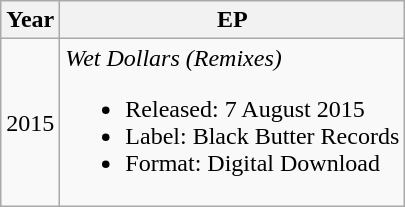<table class="wikitable">
<tr>
<th>Year</th>
<th>EP</th>
</tr>
<tr>
<td>2015</td>
<td><em>Wet Dollars (Remixes)</em><br><ul><li>Released: 7 August 2015</li><li>Label: Black Butter Records</li><li>Format: Digital Download</li></ul></td>
</tr>
</table>
